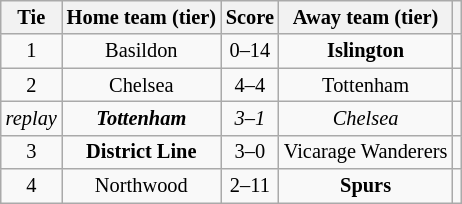<table class="wikitable" style="text-align:center; font-size:85%">
<tr>
<th>Tie</th>
<th>Home team (tier)</th>
<th>Score</th>
<th>Away team (tier)</th>
<th></th>
</tr>
<tr>
<td align="center">1</td>
<td>Basildon</td>
<td align="center">0–14</td>
<td><strong>Islington</strong></td>
<td></td>
</tr>
<tr>
<td align="center">2</td>
<td>Chelsea</td>
<td align="center">4–4 </td>
<td>Tottenham</td>
<td></td>
</tr>
<tr>
<td align="center"><em>replay</em></td>
<td><strong><em>Tottenham</em></strong></td>
<td align="center"><em>3–1</em></td>
<td><em>Chelsea</em></td>
<td></td>
</tr>
<tr>
<td align="center">3</td>
<td><strong>District Line</strong></td>
<td align="center">3–0</td>
<td>Vicarage Wanderers</td>
<td></td>
</tr>
<tr>
<td align="center">4</td>
<td>Northwood</td>
<td align="center">2–11</td>
<td><strong>Spurs</strong></td>
<td></td>
</tr>
</table>
